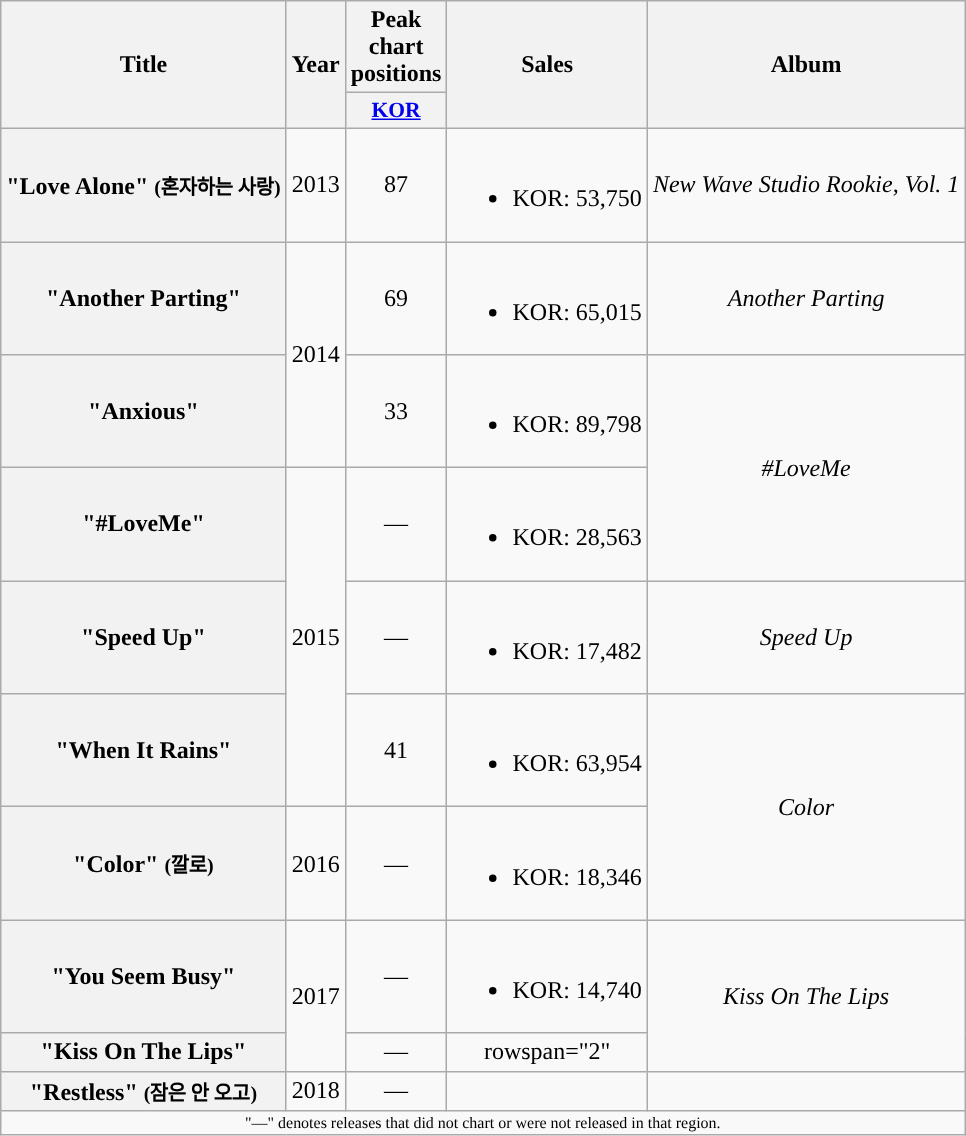<table class="wikitable plainrowheaders" style="text-align:center">
<tr>
<th scope="col" rowspan="2">Title</th>
<th scope="col" rowspan="2">Year</th>
<th scope="col">Peak chart positions</th>
<th scope="col" rowspan="2">Sales</th>
<th scope="col" rowspan="2">Album</th>
</tr>
<tr>
<th scope="col" style="width:3.5em;font-size:90%;"><a href='#'>KOR</a><br></th>
</tr>
<tr>
<th scope="row">"Love Alone" <small>(혼자하는 사랑)</small></th>
<td>2013</td>
<td>87</td>
<td><br><ul><li>KOR: 53,750</li></ul></td>
<td><em>New Wave Studio Rookie, Vol. 1</em></td>
</tr>
<tr>
<th scope="row">"Another Parting"</th>
<td rowspan="2">2014</td>
<td>69</td>
<td><br><ul><li>KOR: 65,015</li></ul></td>
<td><em>Another Parting</em></td>
</tr>
<tr>
<th scope="row">"Anxious" <br></th>
<td>33</td>
<td><br><ul><li>KOR: 89,798</li></ul></td>
<td rowspan=2><em>#LoveMe</em></td>
</tr>
<tr>
<th scope="row">"#LoveMe"</th>
<td rowspan="3">2015</td>
<td>—</td>
<td><br><ul><li>KOR: 28,563</li></ul></td>
</tr>
<tr>
<th scope="row">"Speed Up"</th>
<td>—</td>
<td><br><ul><li>KOR: 17,482</li></ul></td>
<td><em>Speed Up</em></td>
</tr>
<tr>
<th scope="row">"When It Rains" <br></th>
<td>41</td>
<td><br><ul><li>KOR: 63,954</li></ul></td>
<td rowspan=2><em>Color</em></td>
</tr>
<tr>
<th scope="row">"Color" <small>(깔로)</small></th>
<td>2016</td>
<td>—</td>
<td><br><ul><li>KOR: 18,346</li></ul></td>
</tr>
<tr>
<th scope="row">"You Seem Busy" <br></th>
<td rowspan="2">2017</td>
<td>—</td>
<td><br><ul><li>KOR: 14,740</li></ul></td>
<td rowspan="2"><em>Kiss On The Lips</em></td>
</tr>
<tr>
<th scope="row">"Kiss On The Lips"</th>
<td>—</td>
<td>rowspan="2" </td>
</tr>
<tr>
<th scope="row">"Restless" <small>(잠은 안 오고)</small></th>
<td>2018</td>
<td>—</td>
<td></td>
</tr>
<tr>
<td colspan="5" style="font-size:8pt;">"—" denotes releases that did not chart or were not released in that region.</td>
</tr>
</table>
